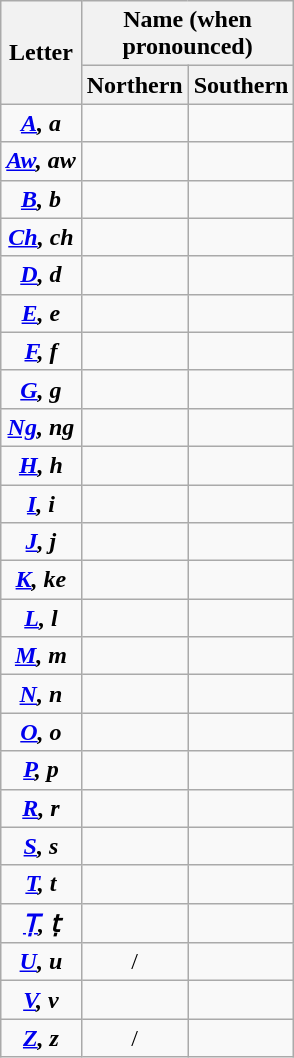<table class="wikitable" style="text-align:center">
<tr>
<th rowspan="2" scope="col">Letter</th>
<th colspan="2">Name (when<br>pronounced)</th>
</tr>
<tr>
<th>Northern</th>
<th>Southern</th>
</tr>
<tr>
<td><strong><em><a href='#'>A</a>, a</em></strong></td>
<td></td>
<td></td>
</tr>
<tr>
<td><strong><em><a href='#'>Aw</a>, aw</em></strong></td>
<td></td>
<td></td>
</tr>
<tr>
<td><strong><em><a href='#'>B</a>, b</em></strong></td>
<td></td>
<td></td>
</tr>
<tr>
<td><strong><em><a href='#'>Ch</a>, ch</em></strong></td>
<td></td>
<td></td>
</tr>
<tr>
<td><strong><em><a href='#'>D</a>, d</em></strong></td>
<td></td>
<td></td>
</tr>
<tr>
<td><strong><em><a href='#'>E</a>, e</em></strong></td>
<td></td>
<td></td>
</tr>
<tr>
<td><strong><em><a href='#'>F</a>, f</em></strong></td>
<td></td>
<td></td>
</tr>
<tr>
<td><strong><em><a href='#'>G</a>, g</em></strong></td>
<td></td>
<td></td>
</tr>
<tr>
<td><strong><em><a href='#'>Ng</a>, ng</em></strong></td>
<td></td>
<td></td>
</tr>
<tr>
<td><strong><em><a href='#'>H</a>, h</em></strong></td>
<td></td>
<td></td>
</tr>
<tr>
<td><strong><em><a href='#'>I</a>, i</em></strong></td>
<td></td>
<td></td>
</tr>
<tr>
<td><strong><em><a href='#'>J</a>, j</em></strong></td>
<td></td>
<td></td>
</tr>
<tr>
<td><strong><em><a href='#'>K</a>, ke</em></strong></td>
<td></td>
<td></td>
</tr>
<tr>
<td><strong><em><a href='#'>L</a>, l</em></strong></td>
<td></td>
<td></td>
</tr>
<tr>
<td><strong><em><a href='#'>M</a>, m</em></strong></td>
<td></td>
<td></td>
</tr>
<tr>
<td><strong><em><a href='#'>N</a>, n</em></strong></td>
<td></td>
<td></td>
</tr>
<tr>
<td><strong><em><a href='#'>O</a>, o</em></strong></td>
<td></td>
<td></td>
</tr>
<tr>
<td><strong><em><a href='#'>P</a>, p</em></strong></td>
<td></td>
<td></td>
</tr>
<tr>
<td><strong><em><a href='#'>R</a>, r</em></strong></td>
<td></td>
<td></td>
</tr>
<tr>
<td><strong><em><a href='#'>S</a>, s</em></strong></td>
<td></td>
<td></td>
</tr>
<tr>
<td><strong><em><a href='#'>T</a>, t</em></strong></td>
<td></td>
<td></td>
</tr>
<tr>
<td><strong><em><a href='#'>Ṭ</a>, ṭ</em></strong></td>
<td></td>
<td></td>
</tr>
<tr>
<td><strong><em><a href='#'>U</a>, u</em></strong></td>
<td>/</td>
<td></td>
</tr>
<tr>
<td><strong><em><a href='#'>V</a>, v</em></strong></td>
<td></td>
<td></td>
</tr>
<tr>
<td><strong><em><a href='#'>Z</a>, z</em></strong></td>
<td>/</td>
<td></td>
</tr>
</table>
